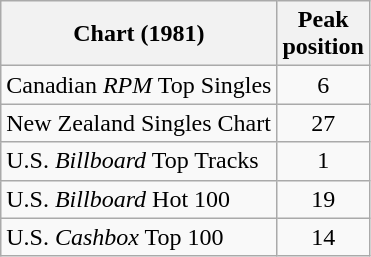<table class="wikitable sortable">
<tr>
<th>Chart (1981)</th>
<th>Peak<br>position</th>
</tr>
<tr>
<td>Canadian <em>RPM</em> Top Singles</td>
<td align="center">6</td>
</tr>
<tr>
<td>New Zealand Singles Chart</td>
<td align="center">27</td>
</tr>
<tr>
<td>U.S. <em>Billboard</em> Top Tracks</td>
<td align="center">1</td>
</tr>
<tr>
<td>U.S. <em>Billboard</em> Hot 100</td>
<td align="center">19</td>
</tr>
<tr>
<td>U.S. <em>Cashbox</em> Top 100</td>
<td align="center">14</td>
</tr>
</table>
